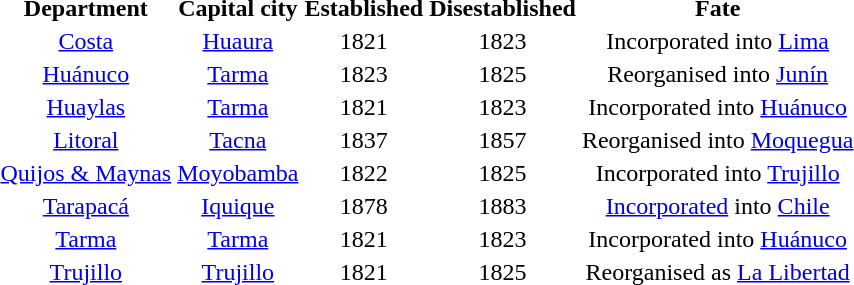<table class="wiki table sortable" style="text-align: center;">
<tr>
<th>Department</th>
<th>Capital city</th>
<th>Established</th>
<th>Disestablished</th>
<th>Fate</th>
</tr>
<tr>
<td><a href='#'>Costa</a></td>
<td><a href='#'>Huaura</a></td>
<td>1821</td>
<td>1823</td>
<td>Incorporated into <a href='#'>Lima</a></td>
</tr>
<tr>
<td><a href='#'>Huánuco</a></td>
<td><a href='#'>Tarma</a></td>
<td>1823</td>
<td>1825</td>
<td>Reorganised into <a href='#'>Junín</a></td>
</tr>
<tr>
<td><a href='#'>Huaylas</a></td>
<td><a href='#'>Tarma</a></td>
<td>1821</td>
<td>1823</td>
<td>Incorporated into <a href='#'>Huánuco</a></td>
</tr>
<tr>
<td><a href='#'>Litoral</a></td>
<td><a href='#'>Tacna</a></td>
<td>1837</td>
<td>1857</td>
<td>Reorganised into <a href='#'>Moquegua</a></td>
</tr>
<tr>
<td><a href='#'>Quijos & Maynas</a></td>
<td><a href='#'>Moyobamba</a></td>
<td>1822</td>
<td>1825</td>
<td>Incorporated into <a href='#'>Trujillo</a></td>
</tr>
<tr>
<td><a href='#'>Tarapacá</a></td>
<td><a href='#'>Iquique</a></td>
<td>1878</td>
<td>1883</td>
<td><a href='#'>Incorporated</a> into <a href='#'>Chile</a></td>
</tr>
<tr>
<td><a href='#'>Tarma</a></td>
<td><a href='#'>Tarma</a></td>
<td>1821</td>
<td>1823</td>
<td>Incorporated into <a href='#'>Huánuco</a></td>
</tr>
<tr>
<td><a href='#'>Trujillo</a></td>
<td><a href='#'>Trujillo</a></td>
<td>1821</td>
<td>1825</td>
<td>Reorganised as <a href='#'>La Libertad</a></td>
</tr>
</table>
